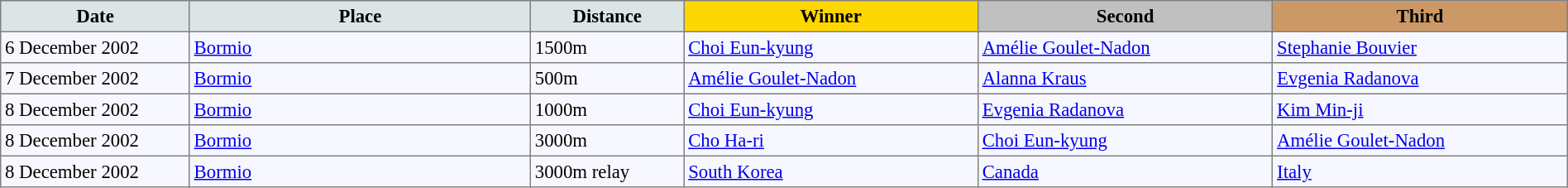<table bgcolor="#f7f8ff" cellpadding="3" cellspacing="0" border="1" style="font-size: 95%; border: gray solid 1px; border-collapse: collapse;">
<tr bgcolor="#CCCCCC">
<td align="center" bgcolor="#DCE5E5" width="150"><strong>Date</strong></td>
<td align="center" bgcolor="#DCE5E5" width="280"><strong>Place</strong></td>
<td align="center" bgcolor="#DCE5E5" width="120"><strong>Distance</strong></td>
<td align="center" bgcolor="gold" width="240"><strong>Winner</strong></td>
<td align="center" bgcolor="silver" width="240"><strong>Second</strong></td>
<td align="center" bgcolor="CC9966" width="240"><strong>Third</strong></td>
</tr>
<tr align="left">
<td>6 December 2002</td>
<td> <a href='#'>Bormio</a></td>
<td>1500m</td>
<td> <a href='#'>Choi Eun-kyung</a></td>
<td> <a href='#'>Amélie Goulet-Nadon</a></td>
<td> <a href='#'>Stephanie Bouvier</a></td>
</tr>
<tr align="left">
<td>7 December 2002</td>
<td> <a href='#'>Bormio</a></td>
<td>500m</td>
<td> <a href='#'>Amélie Goulet-Nadon</a></td>
<td> <a href='#'>Alanna Kraus</a></td>
<td> <a href='#'>Evgenia Radanova</a></td>
</tr>
<tr align="left">
<td>8 December 2002</td>
<td> <a href='#'>Bormio</a></td>
<td>1000m</td>
<td> <a href='#'>Choi Eun-kyung</a></td>
<td> <a href='#'>Evgenia Radanova</a></td>
<td> <a href='#'>Kim Min-ji</a></td>
</tr>
<tr align="left">
<td>8 December 2002</td>
<td> <a href='#'>Bormio</a></td>
<td>3000m</td>
<td> <a href='#'>Cho Ha-ri</a></td>
<td> <a href='#'>Choi Eun-kyung</a></td>
<td> <a href='#'>Amélie Goulet-Nadon</a></td>
</tr>
<tr align="left">
<td>8 December 2002</td>
<td> <a href='#'>Bormio</a></td>
<td>3000m relay</td>
<td> <a href='#'>South Korea</a></td>
<td> <a href='#'>Canada</a></td>
<td> <a href='#'>Italy</a></td>
</tr>
</table>
